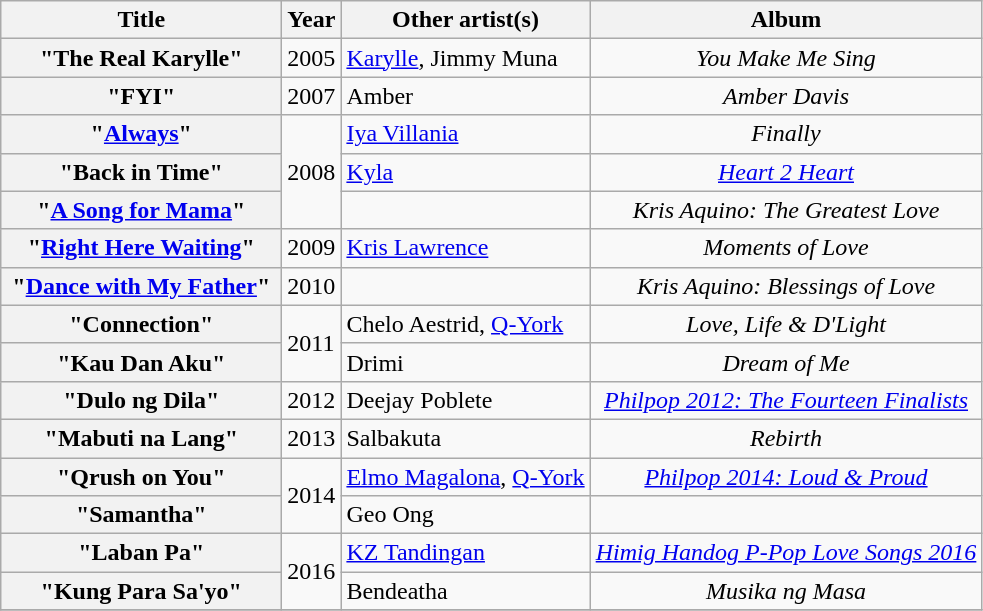<table class="wikitable plainrowheaders">
<tr>
<th scope="col" width="180">Title</th>
<th scope="col">Year</th>
<th scope="col">Other artist(s)</th>
<th scope="col">Album</th>
</tr>
<tr>
<th scope="row">"The Real Karylle"</th>
<td>2005</td>
<td><a href='#'>Karylle</a>, Jimmy Muna</td>
<td align="center"><em>You Make Me Sing</em></td>
</tr>
<tr>
<th scope="row">"FYI"</th>
<td>2007</td>
<td>Amber</td>
<td align="center"><em>Amber Davis</em></td>
</tr>
<tr>
<th scope="row">"<a href='#'>Always</a>"</th>
<td rowspan="3">2008</td>
<td><a href='#'>Iya Villania</a></td>
<td align="center"><em>Finally</em></td>
</tr>
<tr>
<th scope="row">"Back in Time"</th>
<td><a href='#'>Kyla</a></td>
<td align="center"><em><a href='#'>Heart 2 Heart</a></em></td>
</tr>
<tr>
<th scope="row">"<a href='#'>A Song for Mama</a>"</th>
<td></td>
<td align="center"><em>Kris Aquino: The Greatest Love</em></td>
</tr>
<tr>
<th scope="row">"<a href='#'>Right Here Waiting</a>"</th>
<td>2009</td>
<td><a href='#'>Kris Lawrence</a></td>
<td align="center"><em>Moments of Love</em></td>
</tr>
<tr>
<th scope="row">"<a href='#'>Dance with My Father</a>"</th>
<td>2010</td>
<td></td>
<td align="center"><em>Kris Aquino: Blessings of Love</em></td>
</tr>
<tr>
<th scope="row">"Connection"</th>
<td rowspan="2">2011</td>
<td>Chelo Aestrid, <a href='#'>Q-York</a></td>
<td align="center"><em>Love, Life & D'Light</em></td>
</tr>
<tr>
<th scope="row">"Kau Dan Aku"</th>
<td>Drimi</td>
<td align="center"><em>Dream of Me</em></td>
</tr>
<tr>
<th scope="row">"Dulo ng Dila"</th>
<td>2012</td>
<td>Deejay Poblete</td>
<td align="center"><em><a href='#'>Philpop 2012: The Fourteen Finalists</a></em></td>
</tr>
<tr>
<th scope="row">"Mabuti na Lang"</th>
<td>2013</td>
<td>Salbakuta</td>
<td align="center"><em>Rebirth</em></td>
</tr>
<tr>
<th scope="row">"Qrush on You"</th>
<td rowspan="2">2014</td>
<td><a href='#'>Elmo Magalona</a>, <a href='#'>Q-York</a></td>
<td align="center"><em><a href='#'>Philpop 2014: Loud & Proud</a></em></td>
</tr>
<tr>
<th scope="row">"Samantha"</th>
<td>Geo Ong</td>
<td></td>
</tr>
<tr>
<th scope="row">"Laban Pa"</th>
<td rowspan="2">2016</td>
<td><a href='#'>KZ Tandingan</a></td>
<td align="center"><em><a href='#'>Himig Handog P-Pop Love Songs 2016</a></em></td>
</tr>
<tr>
<th scope="row">"Kung Para Sa'yo"</th>
<td>Bendeatha</td>
<td align="center"><em>Musika ng Masa</em></td>
</tr>
<tr>
</tr>
</table>
